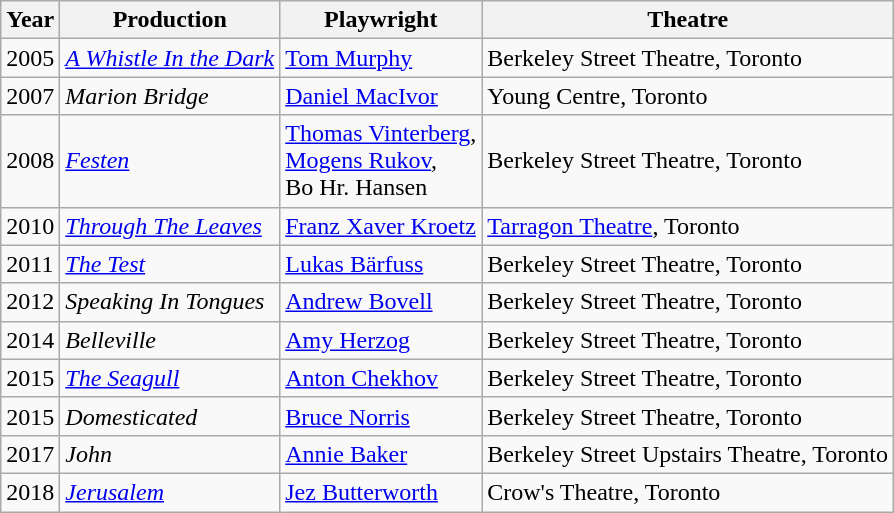<table class="wikitable">
<tr>
<th>Year</th>
<th>Production</th>
<th>Playwright</th>
<th>Theatre</th>
</tr>
<tr>
<td>2005</td>
<td><em><a href='#'>A Whistle In the Dark</a></em></td>
<td><a href='#'>Tom Murphy</a></td>
<td>Berkeley Street Theatre, Toronto</td>
</tr>
<tr>
<td>2007</td>
<td><em>Marion Bridge</em></td>
<td><a href='#'>Daniel MacIvor</a></td>
<td>Young Centre, Toronto</td>
</tr>
<tr>
<td>2008</td>
<td><em><a href='#'>Festen</a></em></td>
<td><a href='#'>Thomas Vinterberg</a>,<br><a href='#'>Mogens Rukov</a>,<br>Bo Hr. Hansen</td>
<td>Berkeley Street Theatre, Toronto</td>
</tr>
<tr>
<td>2010</td>
<td><em><a href='#'>Through The Leaves</a></em></td>
<td><a href='#'>Franz Xaver Kroetz</a></td>
<td><a href='#'>Tarragon Theatre</a>, Toronto</td>
</tr>
<tr>
<td>2011</td>
<td><em><a href='#'>The Test</a></em></td>
<td><a href='#'>Lukas Bärfuss</a></td>
<td>Berkeley Street Theatre, Toronto</td>
</tr>
<tr>
<td>2012</td>
<td><em>Speaking In Tongues</em></td>
<td><a href='#'>Andrew Bovell</a></td>
<td>Berkeley Street Theatre, Toronto</td>
</tr>
<tr>
<td>2014</td>
<td><em>Belleville</em></td>
<td><a href='#'>Amy Herzog</a></td>
<td>Berkeley Street Theatre, Toronto</td>
</tr>
<tr>
<td>2015</td>
<td><em><a href='#'>The Seagull</a></em></td>
<td><a href='#'>Anton Chekhov</a></td>
<td>Berkeley Street Theatre, Toronto</td>
</tr>
<tr>
<td>2015</td>
<td><em>Domesticated</em></td>
<td><a href='#'>Bruce Norris</a></td>
<td>Berkeley Street Theatre, Toronto</td>
</tr>
<tr>
<td>2017</td>
<td><em>John</em></td>
<td><a href='#'>Annie Baker</a></td>
<td>Berkeley Street Upstairs Theatre, Toronto</td>
</tr>
<tr>
<td>2018</td>
<td><em><a href='#'>Jerusalem</a></em></td>
<td><a href='#'>Jez Butterworth</a></td>
<td>Crow's Theatre, Toronto</td>
</tr>
</table>
